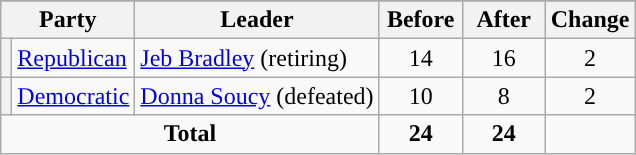<table class="wikitable" style="text-align:center;">
<tr>
</tr>
<tr>
<th colspan="2">Party</th>
<th>Leader</th>
<th style="width:3em">Before</th>
<th style="width:3em">After</th>
<th style="width:3em">Change</th>
</tr>
<tr>
<th style="background-color:"></th>
<td style="text-align:left;"><a href='#'>Republican</a></td>
<td style="text-align:left;"><a href='#'>Jeb Bradley</a> (retiring)</td>
<td>14</td>
<td>16</td>
<td> 2</td>
</tr>
<tr>
<th style="background-color:"></th>
<td style="text-align:left;"><a href='#'>Democratic</a></td>
<td style="text-align:left;"><a href='#'>Donna Soucy</a> (defeated)</td>
<td>10</td>
<td>8</td>
<td> 2</td>
</tr>
<tr>
<td colspan="3"><strong>Total</strong></td>
<td><strong>24</strong></td>
<td><strong>24</strong></td>
<td></td>
</tr>
</table>
